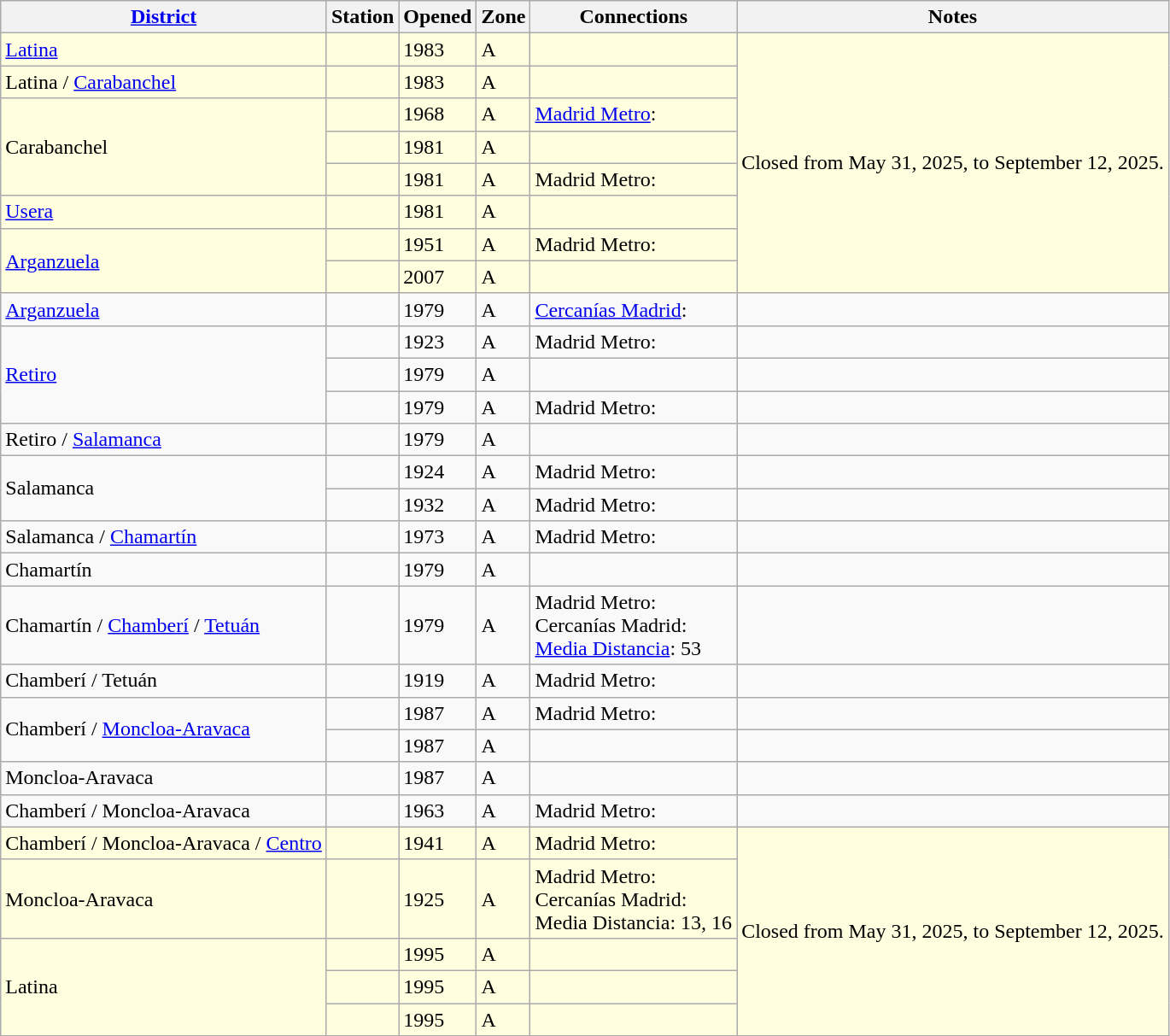<table class=wikitable>
<tr>
<th><a href='#'>District</a></th>
<th>Station</th>
<th>Opened</th>
<th>Zone</th>
<th>Connections</th>
<th>Notes</th>
</tr>
<tr style="background: lightyellow">
<td><a href='#'>Latina</a></td>
<td>  </td>
<td>1983</td>
<td>A</td>
<td></td>
<td rowspan="8">Closed from May 31, 2025, to September 12, 2025.</td>
</tr>
<tr style="background: lightyellow">
<td>Latina / <a href='#'>Carabanchel</a></td>
<td>  </td>
<td>1983</td>
<td>A</td>
<td></td>
</tr>
<tr style="background: lightyellow">
<td rowspan=3>Carabanchel</td>
<td> </td>
<td>1968</td>
<td>A</td>
<td><a href='#'>Madrid Metro</a>: </td>
</tr>
<tr style="background: lightyellow">
<td> </td>
<td>1981</td>
<td>A</td>
<td></td>
</tr>
<tr style="background: lightyellow">
<td> </td>
<td>1981</td>
<td>A</td>
<td>Madrid Metro: </td>
</tr>
<tr style="background: lightyellow">
<td><a href='#'>Usera</a></td>
<td>  </td>
<td>1981</td>
<td>A</td>
<td></td>
</tr>
<tr style="background: lightyellow">
<td rowspan="2"><a href='#'>Arganzuela</a></td>
<td>  </td>
<td>1951</td>
<td>A</td>
<td>Madrid Metro: </td>
</tr>
<tr style="background: lightyellow">
<td>  </td>
<td>2007</td>
<td>A</td>
<td></td>
</tr>
<tr>
<td><a href='#'>Arganzuela</a></td>
<td></td>
<td>1979</td>
<td>A</td>
<td><a href='#'>Cercanías Madrid</a>:   </td>
<td></td>
</tr>
<tr>
<td rowspan=3><a href='#'>Retiro</a></td>
<td> </td>
<td>1923</td>
<td>A</td>
<td>Madrid Metro: </td>
<td></td>
</tr>
<tr>
<td> </td>
<td>1979</td>
<td>A</td>
<td></td>
<td></td>
</tr>
<tr>
<td> </td>
<td>1979</td>
<td>A</td>
<td>Madrid Metro: </td>
<td></td>
</tr>
<tr>
<td>Retiro / <a href='#'>Salamanca</a></td>
<td></td>
<td>1979</td>
<td>A</td>
<td></td>
<td></td>
</tr>
<tr>
<td rowspan=2>Salamanca</td>
<td></td>
<td>1924</td>
<td>A</td>
<td>Madrid Metro: </td>
<td></td>
</tr>
<tr>
<td></td>
<td>1932</td>
<td>A</td>
<td>Madrid Metro:  </td>
<td></td>
</tr>
<tr>
<td>Salamanca / <a href='#'>Chamartín</a></td>
<td></td>
<td>1973</td>
<td>A</td>
<td>Madrid Metro:   </td>
<td></td>
</tr>
<tr>
<td>Chamartín</td>
<td> </td>
<td>1979</td>
<td>A</td>
<td></td>
<td></td>
</tr>
<tr>
<td>Chamartín / <a href='#'>Chamberí</a> / <a href='#'>Tetuán</a></td>
<td> </td>
<td>1979</td>
<td>A</td>
<td>Madrid Metro:  <br>Cercanías Madrid:       <br><a href='#'>Media Distancia</a>: 53</td>
<td></td>
</tr>
<tr>
<td>Chamberí / Tetuán</td>
<td> </td>
<td>1919</td>
<td>A</td>
<td>Madrid Metro:  </td>
<td></td>
</tr>
<tr>
<td rowspan=2>Chamberí / <a href='#'>Moncloa-Aravaca</a></td>
<td> </td>
<td>1987</td>
<td>A</td>
<td>Madrid Metro: </td>
<td></td>
</tr>
<tr>
<td></td>
<td>1987</td>
<td>A</td>
<td></td>
<td></td>
</tr>
<tr>
<td>Moncloa-Aravaca</td>
<td> </td>
<td>1987</td>
<td>A</td>
<td></td>
<td></td>
</tr>
<tr>
<td>Chamberí / Moncloa-Aravaca</td>
<td> </td>
<td>1963</td>
<td>A</td>
<td>Madrid Metro: </td>
<td></td>
</tr>
<tr style="background: lightyellow">
<td>Chamberí / Moncloa-Aravaca / <a href='#'>Centro</a></td>
<td>  </td>
<td>1941</td>
<td>A</td>
<td>Madrid Metro:  </td>
<td rowspan="5">Closed from May 31, 2025, to September 12, 2025.</td>
</tr>
<tr style="background: lightyellow">
<td>Moncloa-Aravaca</td>
<td>  </td>
<td>1925</td>
<td>A</td>
<td>Madrid Metro:  <br>Cercanías Madrid:   <br>Media Distancia: 13, 16</td>
</tr>
<tr style="background: lightyellow">
<td rowspan=3>Latina</td>
<td> </td>
<td>1995</td>
<td>A</td>
<td></td>
</tr>
<tr style="background: lightyellow">
<td> </td>
<td>1995</td>
<td>A</td>
<td></td>
</tr>
<tr style="background: lightyellow">
<td>  </td>
<td>1995</td>
<td>A</td>
<td></td>
</tr>
</table>
